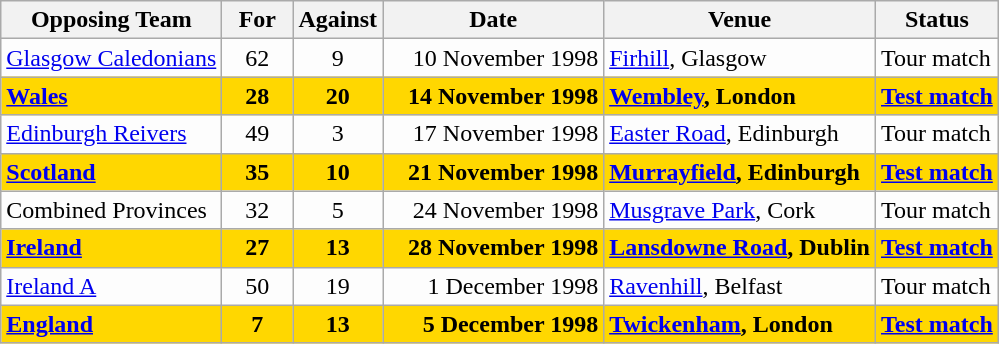<table class=wikitable>
<tr>
<th>Opposing Team</th>
<th>For</th>
<th>Against</th>
<th>Date</th>
<th>Venue</th>
<th>Status</th>
</tr>
<tr bgcolor=#fdfdfd>
<td><a href='#'>Glasgow Caledonians</a></td>
<td align=center width=40>62</td>
<td align=center width=40>9</td>
<td width=140 align=right>10 November 1998</td>
<td><a href='#'>Firhill</a>, Glasgow</td>
<td>Tour match</td>
</tr>
<tr bgcolor=gold>
<td><strong><a href='#'>Wales</a></strong></td>
<td align=center width=40><strong>28</strong></td>
<td align=center width=40><strong>20</strong></td>
<td width=140 align=right><strong>14 November 1998</strong></td>
<td><strong><a href='#'>Wembley</a>, London</strong></td>
<td><strong><a href='#'>Test match</a></strong></td>
</tr>
<tr bgcolor=#fdfdfd>
<td><a href='#'>Edinburgh Reivers</a></td>
<td align=center width=40>49</td>
<td align=center width=40>3</td>
<td width=140 align=right>17 November 1998</td>
<td><a href='#'>Easter Road</a>, Edinburgh</td>
<td>Tour match</td>
</tr>
<tr bgcolor=gold>
<td><strong><a href='#'>Scotland</a></strong></td>
<td align=center width=40><strong>35</strong></td>
<td align=center width=40><strong>10</strong></td>
<td width=140 align=right><strong>21 November 1998</strong></td>
<td><strong><a href='#'>Murrayfield</a>, Edinburgh</strong></td>
<td><strong><a href='#'>Test match</a></strong></td>
</tr>
<tr bgcolor=#fdfdfd>
<td>Combined Provinces</td>
<td align=center width=40>32</td>
<td align=center width=40>5</td>
<td width=140 align=right>24 November 1998</td>
<td><a href='#'>Musgrave Park</a>, Cork</td>
<td>Tour match</td>
</tr>
<tr bgcolor=gold>
<td><strong><a href='#'>Ireland</a></strong></td>
<td align=center width=40><strong>27</strong></td>
<td align=center width=40><strong>13</strong></td>
<td width=140 align=right><strong>28 November 1998</strong></td>
<td><strong><a href='#'>Lansdowne Road</a>, Dublin</strong></td>
<td><strong><a href='#'>Test match</a></strong></td>
</tr>
<tr bgcolor=#fdfdfd>
<td><a href='#'>Ireland A</a></td>
<td align=center width=40>50</td>
<td align=center width=40>19</td>
<td width=140 align=right>1 December 1998</td>
<td><a href='#'>Ravenhill</a>, Belfast</td>
<td>Tour match</td>
</tr>
<tr bgcolor=gold>
<td><strong><a href='#'>England</a></strong></td>
<td align=center width=40><strong>7</strong></td>
<td align=center width=40><strong>13</strong></td>
<td width=140 align=right><strong>5 December 1998</strong></td>
<td><strong><a href='#'>Twickenham</a>, London</strong></td>
<td><strong><a href='#'>Test match</a></strong></td>
</tr>
</table>
